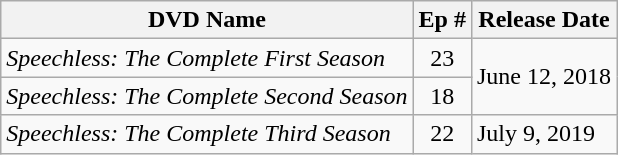<table class="wikitable">
<tr>
<th>DVD Name</th>
<th>Ep #</th>
<th>Release Date</th>
</tr>
<tr>
<td><em>Speechless: The Complete First Season</em></td>
<td align="center">23</td>
<td rowspan="2">June 12, 2018</td>
</tr>
<tr>
<td><em>Speechless: The Complete Second Season</em></td>
<td align="center">18</td>
</tr>
<tr>
<td><em>Speechless: The Complete Third Season</em></td>
<td align="center">22</td>
<td>July 9, 2019</td>
</tr>
</table>
